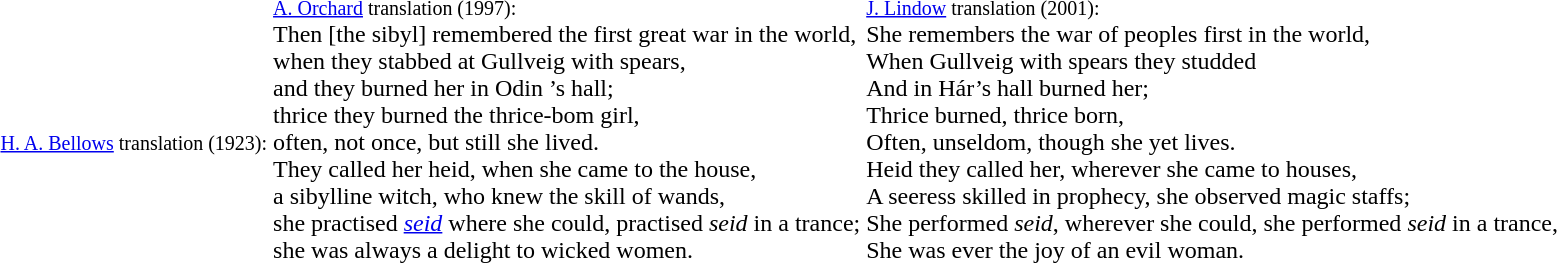<table>
<tr>
<td><br><small><a href='#'>H. A. Bellows</a> translation (1923):</small></td>
<td><small><a href='#'>A. Orchard</a> translation (1997):</small><br>Then [the sibyl] remembered the first great war in the world,<br>when they stabbed at Gullveig with spears,<br>and they burned her in Odin ’s hall;<br>thrice they burned the thrice-bom girl,<br>often, not once, but still she lived.<br>They called her heid, when she came to the house,<br>a sibylline witch, who knew the skill of wands,<br>she practised <em><a href='#'>seid</a></em> where she could, practised <em>seid</em> in a trance;<br>she was always a delight to wicked women.<em></em></td>
<td><small><a href='#'>J. Lindow</a> translation (2001):</small><br>She remembers the war of peoples first in the world,<br>When Gullveig with spears they studded<br>And in Hár’s hall burned her;<br>Thrice burned, thrice born,<br>Often, unseldom, though she yet lives.<br>Heid they called her, wherever she came to houses,<br>A seeress skilled in prophecy, she observed magic staffs;<br>She performed <em>seid</em>, wherever she could, she performed <em>seid</em> in a trance,<br>She was ever the joy of an evil woman.</td>
</tr>
</table>
